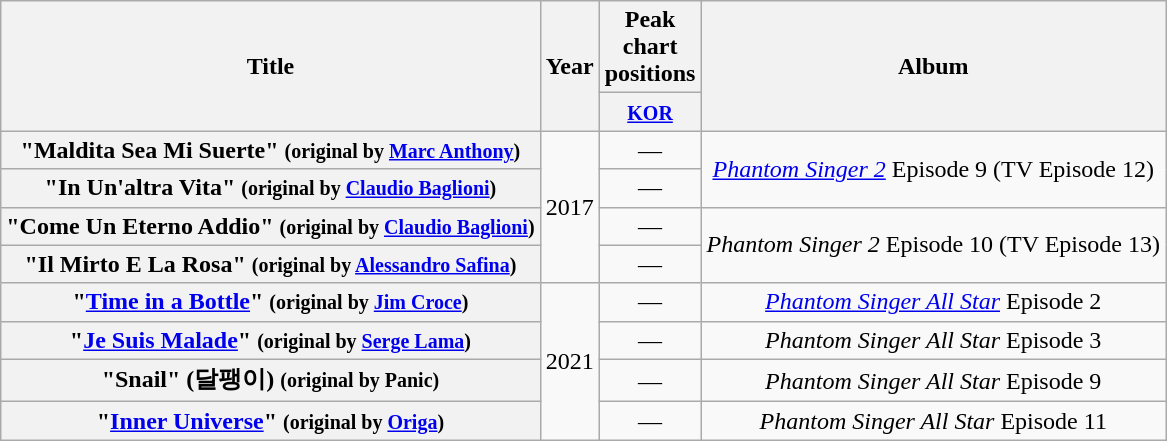<table class="wikitable plainrowheaders" style="text-align:center;" border="1">
<tr>
<th scope="col" rowspan="2">Title</th>
<th scope="col" rowspan="2">Year</th>
<th scope="col" colspan="1">Peak chart positions</th>
<th scope="col" rowspan="2">Album</th>
</tr>
<tr>
<th style="width:2.5em;"><small><a href='#'>KOR</a></small><br></th>
</tr>
<tr>
<th scope="row">"Maldita Sea Mi Suerte" <small>(original by <a href='#'>Marc Anthony</a>)</small></th>
<td rowspan="4">2017</td>
<td>—</td>
<td rowspan="2"><em><a href='#'>Phantom Singer 2</a></em> Episode 9 (TV Episode 12)</td>
</tr>
<tr>
<th scope="row">"In Un'altra Vita" <small>(original by <a href='#'>Claudio Baglioni</a>)</small></th>
<td>—</td>
</tr>
<tr>
<th scope="row">"Come Un Eterno Addio" <small>(original by <a href='#'>Claudio Baglioni</a>)</small></th>
<td>—</td>
<td rowspan="2"><em>Phantom Singer 2</em> Episode 10 (TV Episode 13)</td>
</tr>
<tr>
<th scope="row">"Il Mirto E La Rosa" <small>(original by <a href='#'>Alessandro Safina</a>)</small></th>
<td>—</td>
</tr>
<tr>
<th scope="row">"<a href='#'>Time in a Bottle</a>" <small>(original by <a href='#'>Jim Croce</a>)</small></th>
<td rowspan="4">2021</td>
<td>—</td>
<td><em><a href='#'>Phantom Singer All Star</a></em> Episode 2</td>
</tr>
<tr>
<th scope="row">"<a href='#'>Je Suis Malade</a>" <small>(original by <a href='#'>Serge Lama</a>)</small></th>
<td>—</td>
<td><em>Phantom Singer All Star</em> Episode 3</td>
</tr>
<tr>
<th scope="row">"Snail" (달팽이) <small>(original by Panic)</small></th>
<td>—</td>
<td><em>Phantom Singer All Star</em> Episode 9</td>
</tr>
<tr>
<th scope="row">"<a href='#'>Inner Universe</a>" <small>(original by <a href='#'>Origa</a>)</small></th>
<td>—</td>
<td><em>Phantom Singer All Star</em> Episode 11</td>
</tr>
</table>
